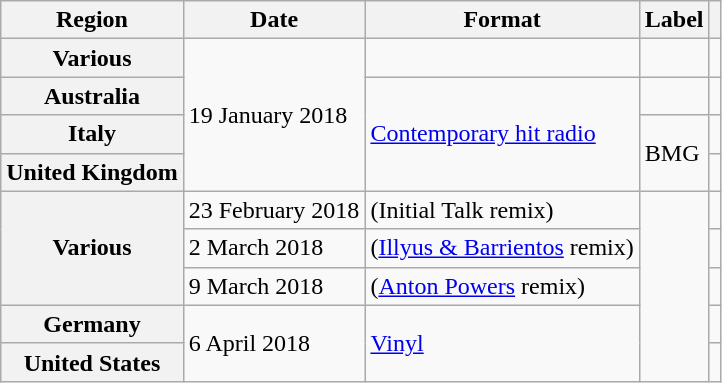<table class="wikitable plainrowheaders">
<tr>
<th scope="col">Region</th>
<th scope="col">Date</th>
<th scope="col">Format</th>
<th scope="col">Label</th>
<th scope="col"></th>
</tr>
<tr>
<th scope="row">Various</th>
<td rowspan="4">19 January 2018</td>
<td></td>
<td></td>
<td></td>
</tr>
<tr>
<th scope="row">Australia</th>
<td rowspan="3"><a href='#'>Contemporary hit radio</a></td>
<td></td>
<td></td>
</tr>
<tr>
<th scope="row">Italy</th>
<td rowspan="2">BMG</td>
<td></td>
</tr>
<tr>
<th scope="row">United Kingdom</th>
<td></td>
</tr>
<tr>
<th scope="row" rowspan="3">Various</th>
<td>23 February 2018</td>
<td> (Initial Talk remix)</td>
<td rowspan="5"></td>
<td></td>
</tr>
<tr>
<td>2 March 2018</td>
<td> (<a href='#'>Illyus & Barrientos</a> remix)</td>
<td></td>
</tr>
<tr>
<td>9 March 2018</td>
<td> (<a href='#'>Anton Powers</a> remix)</td>
<td></td>
</tr>
<tr>
<th scope="row">Germany</th>
<td rowspan="2">6 April 2018</td>
<td rowspan="2"><a href='#'>Vinyl</a></td>
<td></td>
</tr>
<tr>
<th scope="row">United States</th>
<td></td>
</tr>
</table>
